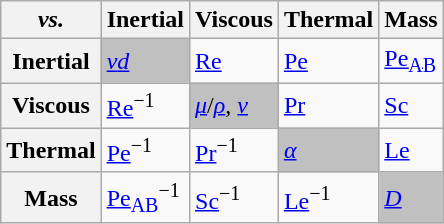<table class="wikitable floatright">
<tr>
<th><em>vs.</em></th>
<th>Inertial</th>
<th>Viscous</th>
<th>Thermal</th>
<th>Mass</th>
</tr>
<tr>
<th>Inertial</th>
<td style="background:silver;"><a href='#'><em>v</em></a><a href='#'><em>d</em></a></td>
<td><a href='#'>Re</a></td>
<td><a href='#'>Pe</a></td>
<td><a href='#'>Pe<sub>AB</sub></a></td>
</tr>
<tr>
<th>Viscous</th>
<td><a href='#'>Re</a><sup>−1</sup></td>
<td style="background:silver;"><a href='#'><em>μ</em></a>/<a href='#'><em>ρ</em></a>, <a href='#'><em>ν</em></a></td>
<td><a href='#'>Pr</a></td>
<td><a href='#'>Sc</a></td>
</tr>
<tr>
<th>Thermal</th>
<td><a href='#'>Pe</a><sup>−1</sup></td>
<td><a href='#'>Pr</a><sup>−1</sup></td>
<td style="background:silver;"><a href='#'><em>α</em></a></td>
<td><a href='#'>Le</a></td>
</tr>
<tr>
<th>Mass</th>
<td><a href='#'>Pe<sub>AB</sub></a><sup>−1</sup></td>
<td><a href='#'>Sc</a><sup>−1</sup></td>
<td><a href='#'>Le</a><sup>−1</sup></td>
<td style="background:silver;"><a href='#'><em>D</em></a></td>
</tr>
</table>
